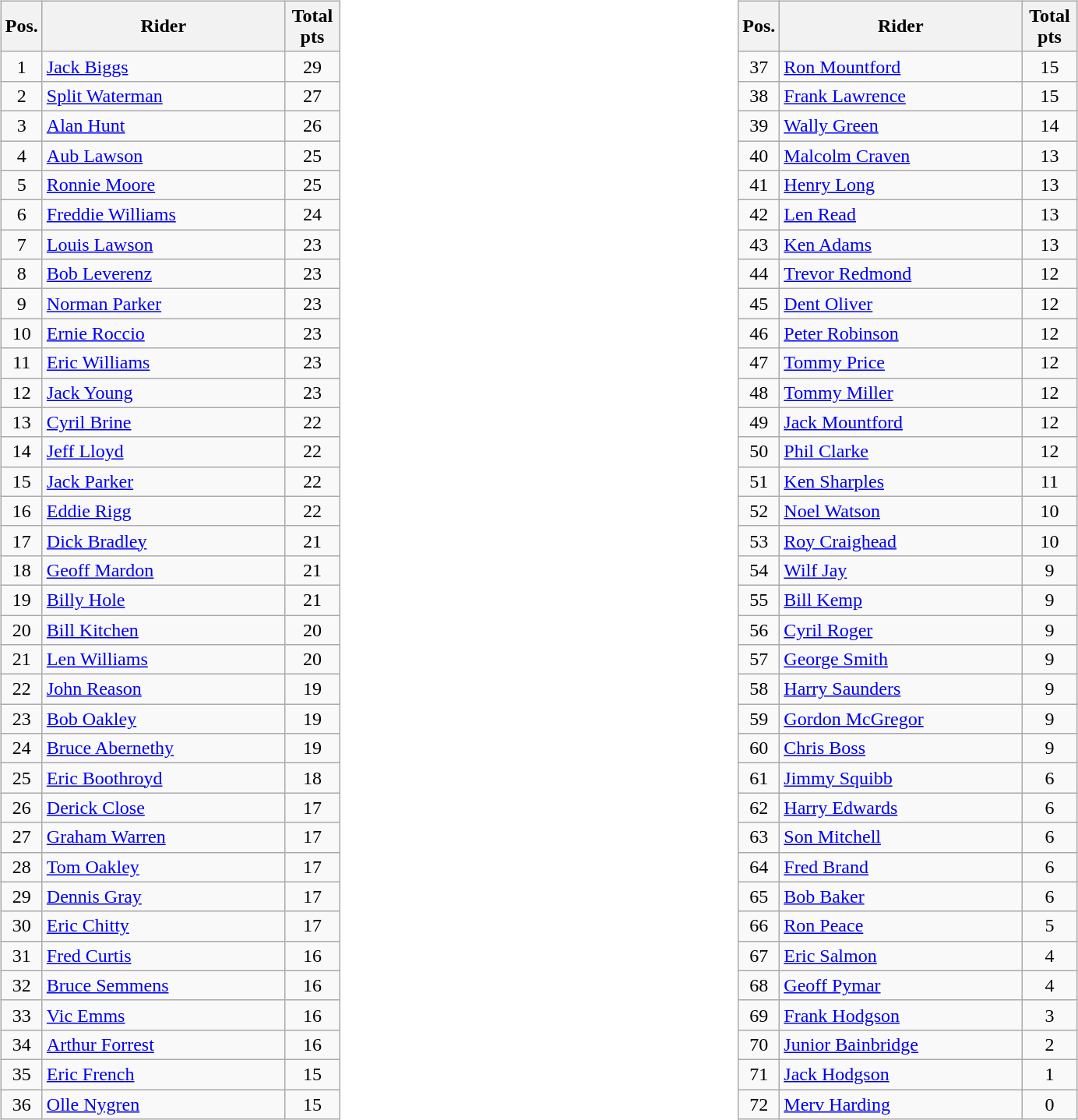<table width=100%>
<tr>
<td width=50% valign=top><br><table class=wikitable>
<tr>
<th width=25px>Pos.</th>
<th width=200px>Rider</th>
<th width=40px>Total pts</th>
</tr>
<tr align=center >
<td>1</td>
<td align=left> <a href='#'>Jack Biggs</a></td>
<td>29</td>
</tr>
<tr align=center >
<td>2</td>
<td align=left> <a href='#'>Split Waterman</a></td>
<td>27</td>
</tr>
<tr align=center >
<td>3</td>
<td align=left> <a href='#'>Alan Hunt</a></td>
<td>26</td>
</tr>
<tr align=center >
<td>4</td>
<td align=left> <a href='#'>Aub Lawson</a></td>
<td>25</td>
</tr>
<tr align=center >
<td>5</td>
<td align=left> <a href='#'>Ronnie Moore</a></td>
<td>25</td>
</tr>
<tr align=center >
<td>6</td>
<td align=left> <a href='#'>Freddie Williams</a></td>
<td>24</td>
</tr>
<tr align=center >
<td>7</td>
<td align=left> <a href='#'>Louis Lawson</a></td>
<td>23</td>
</tr>
<tr align=center >
<td>8</td>
<td align=left> <a href='#'>Bob Leverenz</a></td>
<td>23</td>
</tr>
<tr align=center >
<td>9</td>
<td align=left> <a href='#'>Norman Parker</a></td>
<td>23</td>
</tr>
<tr align=center >
<td>10</td>
<td align=left> <a href='#'>Ernie Roccio</a></td>
<td>23</td>
</tr>
<tr align=center >
<td>11</td>
<td align=left> <a href='#'>Eric Williams</a></td>
<td>23</td>
</tr>
<tr align=center >
<td>12</td>
<td align=left> <a href='#'>Jack Young</a></td>
<td>23</td>
</tr>
<tr align=center >
<td>13</td>
<td align=left> <a href='#'>Cyril Brine</a></td>
<td>22</td>
</tr>
<tr align=center >
<td>14</td>
<td align=left> <a href='#'>Jeff Lloyd</a></td>
<td>22</td>
</tr>
<tr align=center >
<td>15</td>
<td align=left> <a href='#'>Jack Parker</a></td>
<td>22</td>
</tr>
<tr align=center >
<td>16</td>
<td align=left> <a href='#'>Eddie Rigg</a></td>
<td>22</td>
</tr>
<tr align=center >
<td>17</td>
<td align=left> <a href='#'>Dick Bradley</a></td>
<td>21</td>
</tr>
<tr align=center >
<td>18</td>
<td align=left> <a href='#'>Geoff Mardon</a></td>
<td>21</td>
</tr>
<tr align=center>
<td>19</td>
<td align=left> <a href='#'>Billy Hole</a></td>
<td>21</td>
</tr>
<tr align=center>
<td>20</td>
<td align=left> <a href='#'>Bill Kitchen</a></td>
<td>20</td>
</tr>
<tr align=center>
<td>21</td>
<td align=left> <a href='#'>Len Williams</a></td>
<td>20</td>
</tr>
<tr align=center>
<td>22</td>
<td align=left> <a href='#'>John Reason</a></td>
<td>19</td>
</tr>
<tr align=center>
<td>23</td>
<td align=left> <a href='#'>Bob Oakley</a></td>
<td>19</td>
</tr>
<tr align=center>
<td>24</td>
<td align=left> <a href='#'>Bruce Abernethy</a></td>
<td>19</td>
</tr>
<tr align=center>
<td>25</td>
<td align=left> <a href='#'>Eric Boothroyd</a></td>
<td>18</td>
</tr>
<tr align=center>
<td>26</td>
<td align=left> <a href='#'>Derick Close</a></td>
<td>17</td>
</tr>
<tr align=center>
<td>27</td>
<td align=left> <a href='#'>Graham Warren</a></td>
<td>17</td>
</tr>
<tr align=center>
<td>28</td>
<td align=left> <a href='#'>Tom Oakley</a></td>
<td>17</td>
</tr>
<tr align=center>
<td>29</td>
<td align=left> <a href='#'>Dennis Gray</a></td>
<td>17</td>
</tr>
<tr align=center>
<td>30</td>
<td align=left> <a href='#'>Eric Chitty</a></td>
<td>17</td>
</tr>
<tr align=center>
<td>31</td>
<td align=left> <a href='#'>Fred Curtis</a></td>
<td>16</td>
</tr>
<tr align=center>
<td>32</td>
<td align=left> <a href='#'>Bruce Semmens</a></td>
<td>16</td>
</tr>
<tr align=center>
<td>33</td>
<td align=left> <a href='#'>Vic Emms</a></td>
<td>16</td>
</tr>
<tr align=center>
<td>34</td>
<td align=left> <a href='#'>Arthur Forrest</a></td>
<td>16</td>
</tr>
<tr align=center>
<td>35</td>
<td align=left> <a href='#'>Eric French</a></td>
<td>15</td>
</tr>
<tr align=center>
<td>36</td>
<td align=left> <a href='#'>Olle Nygren</a></td>
<td>15</td>
</tr>
</table>
</td>
<td width=50% valign=top><br><table class=wikitable>
<tr>
<th width=25px>Pos.</th>
<th width=200px>Rider</th>
<th width=40px>Total pts</th>
</tr>
<tr align=center>
<td>37</td>
<td align=left> <a href='#'>Ron Mountford</a></td>
<td>15</td>
</tr>
<tr align=center>
<td>38</td>
<td align=left> <a href='#'>Frank Lawrence</a></td>
<td>15</td>
</tr>
<tr align=center>
<td>39</td>
<td align=left> <a href='#'>Wally Green</a></td>
<td>14</td>
</tr>
<tr align=center>
<td>40</td>
<td align=left> <a href='#'>Malcolm Craven</a></td>
<td>13</td>
</tr>
<tr align=center>
<td>41</td>
<td align=left> <a href='#'>Henry Long</a></td>
<td>13</td>
</tr>
<tr align=center>
<td>42</td>
<td align=left> <a href='#'>Len Read</a></td>
<td>13</td>
</tr>
<tr align=center>
<td>43</td>
<td align=left> <a href='#'>Ken Adams</a></td>
<td>13</td>
</tr>
<tr align=center>
<td>44</td>
<td align=left> <a href='#'>Trevor Redmond</a></td>
<td>12</td>
</tr>
<tr align=center>
<td>45</td>
<td align=left> <a href='#'>Dent Oliver</a></td>
<td>12</td>
</tr>
<tr align=center>
<td>46</td>
<td align=left> <a href='#'>Peter Robinson</a></td>
<td>12</td>
</tr>
<tr align=center>
<td>47</td>
<td align=left> <a href='#'>Tommy Price</a></td>
<td>12</td>
</tr>
<tr align=center>
<td>48</td>
<td align=left> <a href='#'>Tommy Miller</a></td>
<td>12</td>
</tr>
<tr align=center>
<td>49</td>
<td align=left> <a href='#'>Jack Mountford</a></td>
<td>12</td>
</tr>
<tr align=center>
<td>50</td>
<td align=left> <a href='#'>Phil Clarke</a></td>
<td>12</td>
</tr>
<tr align=center>
<td>51</td>
<td align=left> <a href='#'>Ken Sharples</a></td>
<td>11</td>
</tr>
<tr align=center>
<td>52</td>
<td align=left> <a href='#'>Noel Watson</a></td>
<td>10</td>
</tr>
<tr align=center>
<td>53</td>
<td align=left> <a href='#'>Roy Craighead</a></td>
<td>10</td>
</tr>
<tr align=center>
<td>54</td>
<td align=left> <a href='#'>Wilf Jay</a></td>
<td>9</td>
</tr>
<tr align=center>
<td>55</td>
<td align=left> <a href='#'>Bill Kemp</a></td>
<td>9</td>
</tr>
<tr align=center>
<td>56</td>
<td align=left> <a href='#'>Cyril Roger</a></td>
<td>9</td>
</tr>
<tr align=center>
<td>57</td>
<td align=left> <a href='#'>George Smith</a></td>
<td>9</td>
</tr>
<tr align=center>
<td>58</td>
<td align=left> <a href='#'>Harry Saunders</a></td>
<td>9</td>
</tr>
<tr align=center>
<td>59</td>
<td align=left> <a href='#'>Gordon McGregor</a></td>
<td>9</td>
</tr>
<tr align=center>
<td>60</td>
<td align=left> <a href='#'>Chris Boss</a></td>
<td>9</td>
</tr>
<tr align=center>
<td>61</td>
<td align=left> <a href='#'>Jimmy Squibb</a></td>
<td>6</td>
</tr>
<tr align=center>
<td>62</td>
<td align=left> <a href='#'>Harry Edwards</a></td>
<td>6</td>
</tr>
<tr align=center>
<td>63</td>
<td align=left> <a href='#'>Son Mitchell</a></td>
<td>6</td>
</tr>
<tr align=center>
<td>64</td>
<td align=left> <a href='#'>Fred Brand</a></td>
<td>6</td>
</tr>
<tr align=center>
<td>65</td>
<td align=left> <a href='#'>Bob Baker</a></td>
<td>6</td>
</tr>
<tr align=center>
<td>66</td>
<td align=left> <a href='#'>Ron Peace</a></td>
<td>5</td>
</tr>
<tr align=center>
<td>67</td>
<td align=left> <a href='#'>Eric Salmon</a></td>
<td>4</td>
</tr>
<tr align=center>
<td>68</td>
<td align=left> <a href='#'>Geoff Pymar</a></td>
<td>4</td>
</tr>
<tr align=center>
<td>69</td>
<td align=left> <a href='#'>Frank Hodgson</a></td>
<td>3</td>
</tr>
<tr align=center>
<td>70</td>
<td align=left> <a href='#'>Junior Bainbridge</a></td>
<td>2</td>
</tr>
<tr align=center>
<td>71</td>
<td align=left> <a href='#'>Jack Hodgson</a></td>
<td>1</td>
</tr>
<tr align=center>
<td>72</td>
<td align=left> <a href='#'>Merv Harding</a></td>
<td>0</td>
</tr>
</table>
</td>
</tr>
</table>
